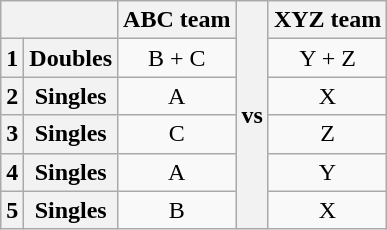<table class="wikitable" style="text-align: center;">
<tr>
<th colspan=2></th>
<th>ABC team</th>
<th rowspan=6>vs</th>
<th>XYZ team</th>
</tr>
<tr>
<th>1</th>
<th>Doubles</th>
<td>B + C</td>
<td>Y + Z</td>
</tr>
<tr>
<th>2</th>
<th>Singles</th>
<td>A</td>
<td>X</td>
</tr>
<tr>
<th>3</th>
<th>Singles</th>
<td>C</td>
<td>Z</td>
</tr>
<tr>
<th>4</th>
<th>Singles</th>
<td>A</td>
<td>Y</td>
</tr>
<tr>
<th>5</th>
<th>Singles</th>
<td>B</td>
<td>X</td>
</tr>
</table>
